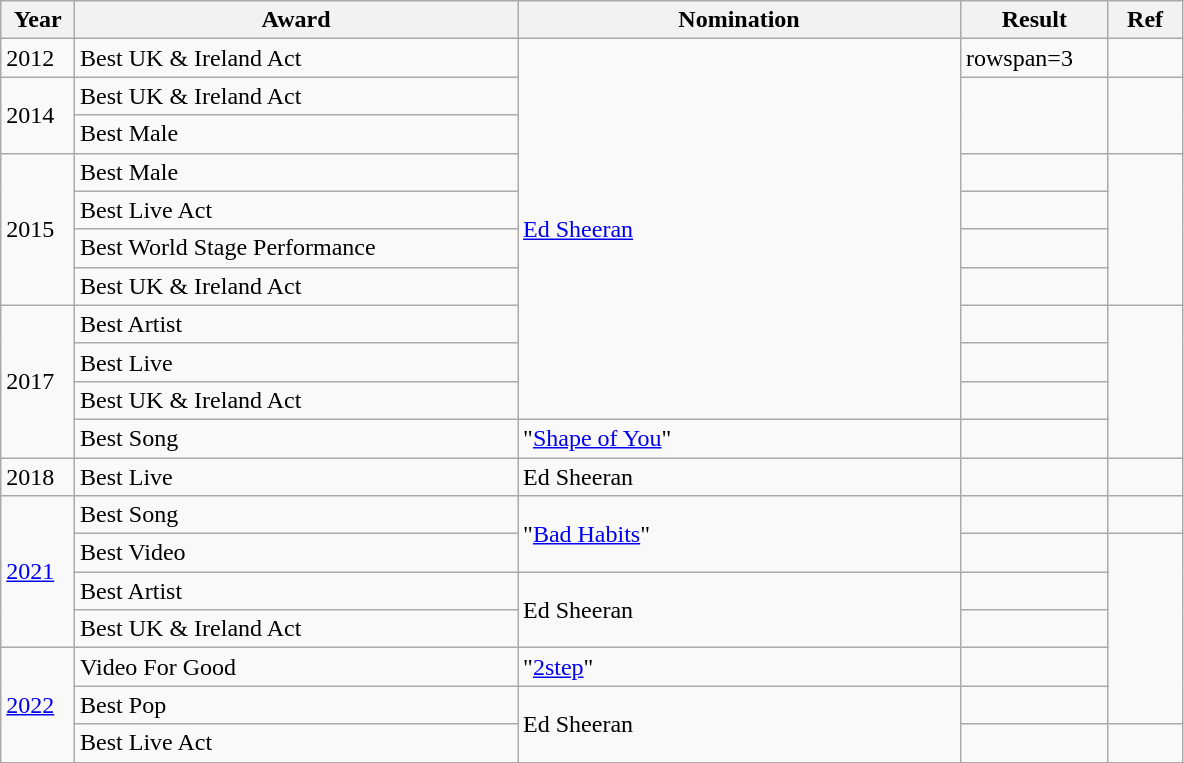<table class="wikitable" style="max-width:75%;">
<tr>
<th width=5%>Year</th>
<th style="width:30%;">Award</th>
<th style="width:30%;">Nomination</th>
<th style="width:10%;">Result</th>
<th style="width:5%;">Ref</th>
</tr>
<tr>
<td>2012</td>
<td>Best UK & Ireland Act</td>
<td rowspan="10"><a href='#'>Ed Sheeran</a></td>
<td>rowspan=3 </td>
<td></td>
</tr>
<tr>
<td rowspan="2">2014</td>
<td>Best UK & Ireland Act</td>
<td rowspan=2></td>
</tr>
<tr>
<td>Best Male</td>
</tr>
<tr>
<td rowspan="4">2015</td>
<td>Best Male</td>
<td></td>
<td rowspan=4></td>
</tr>
<tr>
<td>Best Live Act</td>
<td></td>
</tr>
<tr>
<td>Best World Stage Performance</td>
<td></td>
</tr>
<tr>
<td>Best UK & Ireland Act</td>
<td></td>
</tr>
<tr>
<td rowspan="4">2017</td>
<td>Best Artist</td>
<td></td>
<td rowspan="4"></td>
</tr>
<tr>
<td>Best Live</td>
<td></td>
</tr>
<tr>
<td>Best UK & Ireland Act</td>
<td></td>
</tr>
<tr>
<td>Best Song</td>
<td>"<a href='#'>Shape of You</a>"</td>
<td></td>
</tr>
<tr>
<td>2018</td>
<td>Best Live</td>
<td>Ed Sheeran</td>
<td></td>
<td></td>
</tr>
<tr>
<td rowspan="4"><a href='#'>2021</a></td>
<td>Best Song</td>
<td rowspan="2">"<a href='#'>Bad Habits</a>"</td>
<td></td>
<td></td>
</tr>
<tr>
<td>Best Video</td>
<td></td>
</tr>
<tr>
<td>Best Artist</td>
<td rowspan="2">Ed Sheeran</td>
<td></td>
</tr>
<tr>
<td>Best UK & Ireland Act</td>
<td></td>
</tr>
<tr>
<td rowspan="3"><a href='#'>2022</a></td>
<td>Video For Good</td>
<td rowspan="1">"<a href='#'>2step</a>"</td>
<td></td>
</tr>
<tr>
<td>Best Pop</td>
<td rowspan="2">Ed Sheeran</td>
<td></td>
</tr>
<tr>
<td>Best Live Act</td>
<td></td>
<td></td>
</tr>
<tr>
</tr>
</table>
